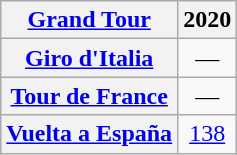<table class="wikitable plainrowheaders">
<tr>
<th scope="col"><a href='#'>Grand Tour</a></th>
<th scope="col">2020</th>
</tr>
<tr style="text-align:center;">
<th scope="row"> <a href='#'>Giro d'Italia</a></th>
<td>—</td>
</tr>
<tr style="text-align:center;">
<th scope="row"> <a href='#'>Tour de France</a></th>
<td>—</td>
</tr>
<tr style="text-align:center;">
<th scope="row"> <a href='#'>Vuelta a España</a></th>
<td><a href='#'>138</a></td>
</tr>
</table>
